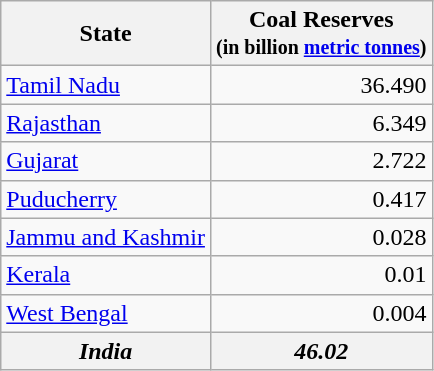<table class="sortable wikitable">
<tr>
<th>State</th>
<th>Coal Reserves<br><small>(in billion <a href='#'>metric tonnes</a>)</small></th>
</tr>
<tr>
<td><a href='#'>Tamil Nadu</a></td>
<td align="right">36.490</td>
</tr>
<tr>
<td><a href='#'>Rajasthan</a></td>
<td align="right">6.349</td>
</tr>
<tr>
<td><a href='#'>Gujarat</a></td>
<td align="right">2.722</td>
</tr>
<tr>
<td><a href='#'>Puducherry</a></td>
<td align="right">0.417</td>
</tr>
<tr>
<td><a href='#'>Jammu and Kashmir</a></td>
<td align="right">0.028</td>
</tr>
<tr>
<td><a href='#'>Kerala</a></td>
<td align="right">0.01</td>
</tr>
<tr>
<td><a href='#'>West Bengal</a></td>
<td align="right">0.004</td>
</tr>
<tr>
<th><em>India</em></th>
<th align="right"><em>46.02</em></th>
</tr>
</table>
